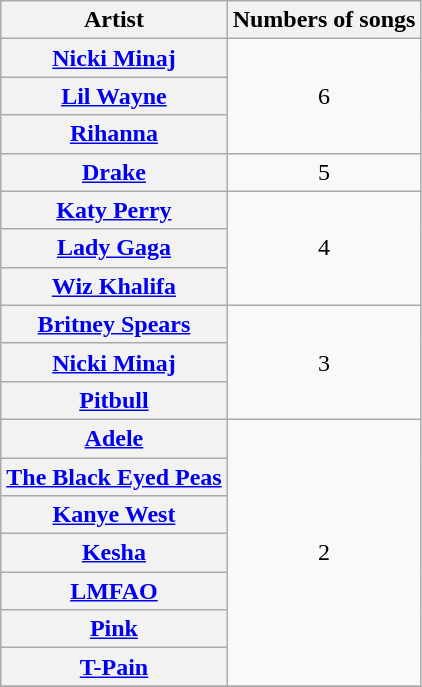<table class="wikitable sortable plainrowheaders" style="text-align:center;">
<tr>
<th scope="col">Artist</th>
<th scope="col">Numbers of songs</th>
</tr>
<tr>
<th scope="row"><a href='#'>Nicki Minaj</a></th>
<td rowspan="3">6</td>
</tr>
<tr>
<th scope="row"><a href='#'>Lil Wayne</a></th>
</tr>
<tr>
<th scope="row"><a href='#'>Rihanna</a></th>
</tr>
<tr>
<th scope="row"><a href='#'>Drake</a></th>
<td>5</td>
</tr>
<tr>
<th scope="row"><a href='#'>Katy Perry</a></th>
<td rowspan="3">4</td>
</tr>
<tr>
<th scope="row"><a href='#'>Lady Gaga</a></th>
</tr>
<tr>
<th scope="row"><a href='#'>Wiz Khalifa</a></th>
</tr>
<tr>
<th scope="row"><a href='#'>Britney Spears</a></th>
<td rowspan="3">3</td>
</tr>
<tr>
<th scope="row"><a href='#'>Nicki Minaj</a></th>
</tr>
<tr>
<th scope="row"><a href='#'>Pitbull</a></th>
</tr>
<tr>
<th scope="row"><a href='#'>Adele</a></th>
<td rowspan="7">2</td>
</tr>
<tr>
<th scope="row"><a href='#'>The Black Eyed Peas</a></th>
</tr>
<tr>
<th scope="row"><a href='#'>Kanye West</a></th>
</tr>
<tr>
<th scope="row"><a href='#'>Kesha</a></th>
</tr>
<tr>
<th scope="row"><a href='#'>LMFAO</a></th>
</tr>
<tr>
<th scope="row"><a href='#'>Pink</a></th>
</tr>
<tr>
<th scope="row"><a href='#'>T-Pain</a></th>
</tr>
<tr>
</tr>
</table>
